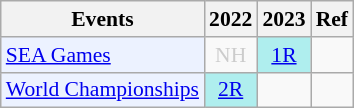<table style='font-size: 90%; text-align:center;' class='wikitable'>
<tr>
<th>Events</th>
<th>2022</th>
<th>2023</th>
<th>Ref</th>
</tr>
<tr>
<td bgcolor="#ECF2FF"; align="left"><a href='#'>SEA Games</a></td>
<td style=color:#ccc>NH</td>
<td bgcolor=AFEEEE><a href='#'>1R</a></td>
<td></td>
</tr>
<tr>
<td bgcolor="#ECF2FF"; align="left"><a href='#'>World Championships</a></td>
<td bgcolor=AFEEEE><a href='#'>2R</a></td>
<td></td>
<td></td>
</tr>
</table>
